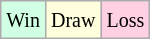<table class="wikitable">
<tr>
<td style="background-color: #d0ffe3;"><small>Win</small></td>
<td style="background-color: #ffffdd;"><small>Draw</small></td>
<td style="background-color: #ffd0e3;"><small>Loss</small></td>
</tr>
</table>
